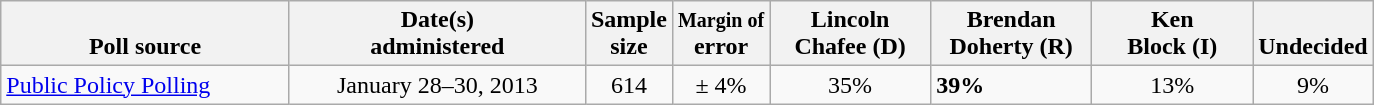<table class="wikitable">
<tr valign= bottom>
<th style="width:185px;">Poll source</th>
<th style="width:190px;">Date(s)<br>administered</th>
<th class=small>Sample<br>size</th>
<th><small>Margin of</small><br>error</th>
<th style="width:100px;">Lincoln<br>Chafee (D)</th>
<th style="width:100px;">Brendan<br>Doherty (R)</th>
<th style="width:100px;">Ken<br>Block (I)</th>
<th style="width:40px;">Undecided</th>
</tr>
<tr>
<td><a href='#'>Public Policy Polling</a></td>
<td align=center>January 28–30, 2013</td>
<td align=center>614</td>
<td align=center>± 4%</td>
<td align=center>35%</td>
<td><strong>39%</strong></td>
<td align=center>13%</td>
<td align=center>9%</td>
</tr>
</table>
